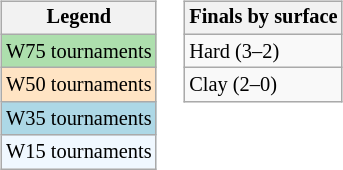<table>
<tr valign=top>
<td><br><table class=wikitable style="font-size:85%">
<tr>
<th>Legend</th>
</tr>
<tr style="background:#addfad;">
<td>W75 tournaments</td>
</tr>
<tr style="background:#ffe4c4;">
<td>W50 tournaments</td>
</tr>
<tr style="background:lightblue;">
<td>W35 tournaments</td>
</tr>
<tr style="background:#f0f8ff;">
<td>W15 tournaments</td>
</tr>
</table>
</td>
<td><br><table class=wikitable style="font-size:85%">
<tr>
<th>Finals by surface</th>
</tr>
<tr>
<td>Hard (3–2)</td>
</tr>
<tr>
<td>Clay (2–0)</td>
</tr>
</table>
</td>
</tr>
</table>
